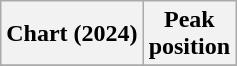<table class="wikitable plainrowheaders" style="text-align:center">
<tr>
<th scope="col">Chart (2024)</th>
<th scope="col">Peak<br>position</th>
</tr>
<tr>
</tr>
</table>
